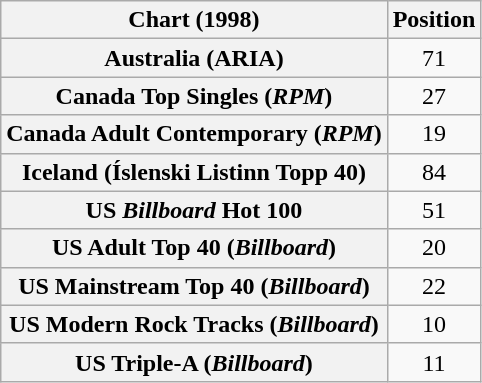<table class="wikitable sortable plainrowheaders" style="text-align:center">
<tr>
<th>Chart (1998)</th>
<th>Position</th>
</tr>
<tr>
<th scope="row">Australia (ARIA)</th>
<td>71</td>
</tr>
<tr>
<th scope="row">Canada Top Singles (<em>RPM</em>)</th>
<td>27</td>
</tr>
<tr>
<th scope="row">Canada Adult Contemporary (<em>RPM</em>)</th>
<td>19</td>
</tr>
<tr>
<th scope="row">Iceland (Íslenski Listinn Topp 40)</th>
<td>84</td>
</tr>
<tr>
<th scope="row">US <em>Billboard</em> Hot 100</th>
<td>51</td>
</tr>
<tr>
<th scope="row">US Adult Top 40 (<em>Billboard</em>)</th>
<td>20</td>
</tr>
<tr>
<th scope="row">US Mainstream Top 40 (<em>Billboard</em>)</th>
<td>22</td>
</tr>
<tr>
<th scope="row">US Modern Rock Tracks (<em>Billboard</em>)</th>
<td>10</td>
</tr>
<tr>
<th scope="row">US Triple-A (<em>Billboard</em>)</th>
<td>11</td>
</tr>
</table>
